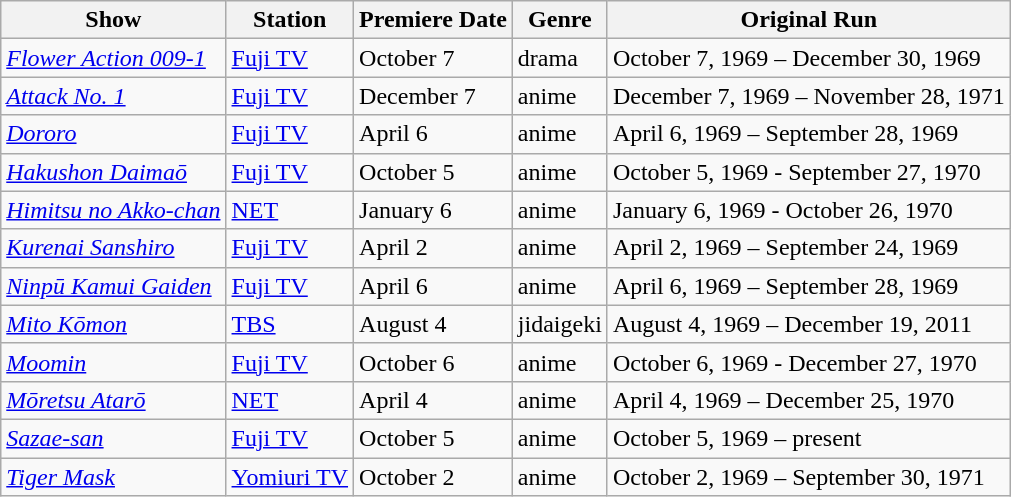<table class="wikitable sortable">
<tr>
<th>Show</th>
<th>Station</th>
<th>Premiere Date</th>
<th>Genre</th>
<th>Original Run</th>
</tr>
<tr>
<td><em><a href='#'>Flower Action 009-1</a></em></td>
<td><a href='#'>Fuji TV</a></td>
<td>October 7</td>
<td>drama</td>
<td>October 7, 1969 – December 30, 1969</td>
</tr>
<tr>
<td><em><a href='#'>Attack No. 1</a></em></td>
<td><a href='#'>Fuji TV</a></td>
<td>December 7</td>
<td>anime</td>
<td>December 7, 1969 – November 28, 1971</td>
</tr>
<tr>
<td><em><a href='#'>Dororo</a></em></td>
<td><a href='#'>Fuji TV</a></td>
<td>April 6</td>
<td>anime</td>
<td>April 6, 1969 – September 28, 1969</td>
</tr>
<tr>
<td><em><a href='#'>Hakushon Daimaō</a></em></td>
<td><a href='#'>Fuji TV</a></td>
<td>October 5</td>
<td>anime</td>
<td>October 5, 1969 - September 27, 1970</td>
</tr>
<tr>
<td><em><a href='#'>Himitsu no Akko-chan</a></em></td>
<td><a href='#'>NET</a></td>
<td>January 6</td>
<td>anime</td>
<td>January 6, 1969 - October 26, 1970</td>
</tr>
<tr>
<td><em><a href='#'>Kurenai Sanshiro</a></em></td>
<td><a href='#'>Fuji TV</a></td>
<td>April 2</td>
<td>anime</td>
<td>April 2, 1969 – September 24, 1969</td>
</tr>
<tr>
<td><em><a href='#'>Ninpū Kamui Gaiden</a></em></td>
<td><a href='#'>Fuji TV</a></td>
<td>April 6</td>
<td>anime</td>
<td>April 6, 1969 – September 28, 1969</td>
</tr>
<tr>
<td><em><a href='#'>Mito Kōmon</a></em></td>
<td><a href='#'>TBS</a></td>
<td>August 4</td>
<td>jidaigeki</td>
<td>August 4, 1969 – December 19, 2011</td>
</tr>
<tr>
<td><em><a href='#'>Moomin</a></em></td>
<td><a href='#'>Fuji TV</a></td>
<td>October 6</td>
<td>anime</td>
<td>October 6, 1969 - December 27, 1970</td>
</tr>
<tr>
<td><em><a href='#'>Mōretsu Atarō</a></em></td>
<td><a href='#'>NET</a></td>
<td>April 4</td>
<td>anime</td>
<td>April 4, 1969 – December 25, 1970</td>
</tr>
<tr>
<td><em><a href='#'>Sazae-san</a></em></td>
<td><a href='#'>Fuji TV</a></td>
<td>October 5</td>
<td>anime</td>
<td>October 5, 1969 – present</td>
</tr>
<tr>
<td><em><a href='#'>Tiger Mask</a></em></td>
<td><a href='#'>Yomiuri TV</a></td>
<td>October 2</td>
<td>anime</td>
<td>October 2, 1969 – September 30, 1971</td>
</tr>
</table>
